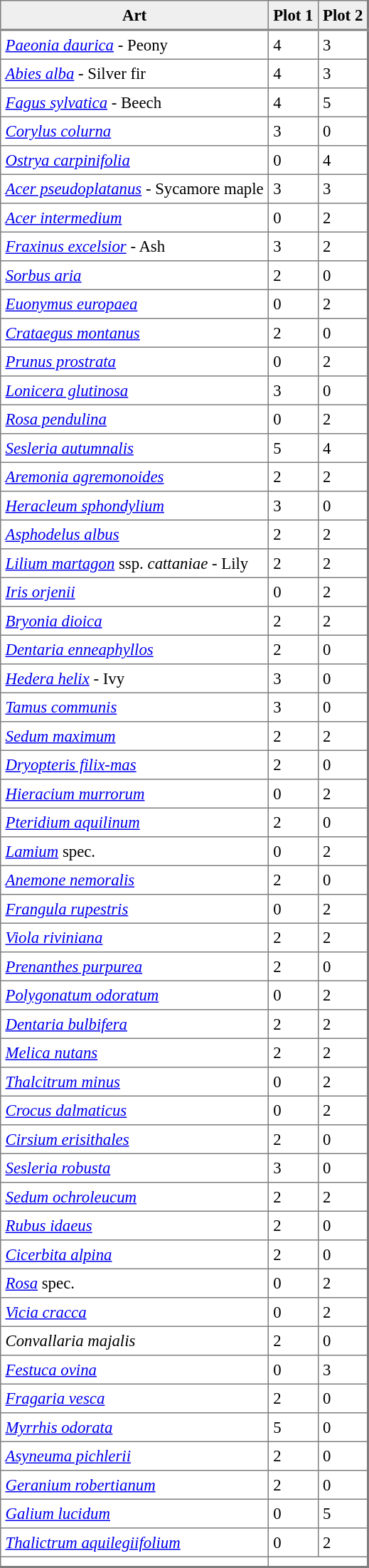<table border=1 cellpadding=4 cellspacing=0 class="toccolours" style="align: left; margin: 0.5em 0 0 0; border-style: solid; border: 1px solid #7f7f7f; border-right-width: 2px; border-bottom-width: 2px; border-collapse: collapse; font-size: 95%;">
<tr>
<th style="background: #efefef; border-bottom: 2px solid gray;">Art</th>
<th style="background: #efefef; border-bottom: 2px solid gray;">Plot 1</th>
<th style="background: #efefef; border-bottom: 2px solid gray;">Plot 2</th>
</tr>
<tr>
<td><em><a href='#'>Paeonia daurica</a></em> - Peony</td>
<td>4</td>
<td>3</td>
</tr>
<tr>
<td><em><a href='#'>Abies alba</a></em> - Silver fir</td>
<td>4</td>
<td>3</td>
</tr>
<tr>
<td><em><a href='#'>Fagus sylvatica</a></em> - Beech</td>
<td>4</td>
<td>5</td>
</tr>
<tr>
<td><em><a href='#'>Corylus colurna</a></em></td>
<td>3</td>
<td>0</td>
</tr>
<tr>
<td><em><a href='#'>Ostrya carpinifolia</a></em></td>
<td>0</td>
<td>4</td>
</tr>
<tr>
<td><em><a href='#'>Acer pseudoplatanus</a></em> - Sycamore maple</td>
<td>3</td>
<td>3</td>
</tr>
<tr>
<td><em><a href='#'>Acer intermedium</a></em></td>
<td>0</td>
<td>2</td>
</tr>
<tr>
<td><em><a href='#'>Fraxinus excelsior</a></em> - Ash</td>
<td>3</td>
<td>2</td>
</tr>
<tr>
<td><em><a href='#'>Sorbus aria</a></em></td>
<td>2</td>
<td>0</td>
</tr>
<tr>
<td><em><a href='#'>Euonymus europaea</a></em></td>
<td>0</td>
<td>2</td>
</tr>
<tr>
<td><em><a href='#'>Crataegus montanus</a></em></td>
<td>2</td>
<td>0</td>
</tr>
<tr>
<td><em><a href='#'>Prunus prostrata</a></em></td>
<td>0</td>
<td>2</td>
</tr>
<tr>
<td><em><a href='#'>Lonicera glutinosa</a></em></td>
<td>3</td>
<td>0</td>
</tr>
<tr>
<td><em><a href='#'>Rosa pendulina</a></em></td>
<td>0</td>
<td>2</td>
</tr>
<tr>
<td><em><a href='#'>Sesleria autumnalis</a></em></td>
<td>5</td>
<td>4</td>
</tr>
<tr>
<td><em><a href='#'>Aremonia agremonoides</a></em></td>
<td>2</td>
<td>2</td>
</tr>
<tr>
<td><em><a href='#'>Heracleum sphondylium</a></em></td>
<td>3</td>
<td>0</td>
</tr>
<tr>
<td><em><a href='#'>Asphodelus albus</a></em></td>
<td>2</td>
<td>2</td>
</tr>
<tr>
<td><em><a href='#'>Lilium martagon</a></em> ssp. <em>cattaniae</em> - Lily</td>
<td>2</td>
<td>2</td>
</tr>
<tr>
<td><em><a href='#'>Iris orjenii</a></em></td>
<td>0</td>
<td>2</td>
</tr>
<tr>
<td><em><a href='#'>Bryonia dioica</a></em></td>
<td>2</td>
<td>2</td>
</tr>
<tr>
<td><em><a href='#'>Dentaria enneaphyllos</a></em></td>
<td>2</td>
<td>0</td>
</tr>
<tr>
<td><em><a href='#'>Hedera helix</a></em> - Ivy</td>
<td>3</td>
<td>0</td>
</tr>
<tr>
<td><em><a href='#'>Tamus communis</a></em></td>
<td>3</td>
<td>0</td>
</tr>
<tr>
<td><em><a href='#'>Sedum maximum</a></em></td>
<td>2</td>
<td>2</td>
</tr>
<tr>
<td><em><a href='#'>Dryopteris filix-mas</a></em></td>
<td>2</td>
<td>0</td>
</tr>
<tr>
<td><em><a href='#'>Hieracium murrorum</a></em></td>
<td>0</td>
<td>2</td>
</tr>
<tr>
<td><em><a href='#'>Pteridium aquilinum</a></em></td>
<td>2</td>
<td>0</td>
</tr>
<tr>
<td><em><a href='#'>Lamium</a></em> spec.</td>
<td>0</td>
<td>2</td>
</tr>
<tr>
<td><em><a href='#'>Anemone nemoralis</a></em></td>
<td>2</td>
<td>0</td>
</tr>
<tr>
<td><em><a href='#'>Frangula rupestris</a></em></td>
<td>0</td>
<td>2</td>
</tr>
<tr>
<td><em><a href='#'>Viola riviniana</a></em></td>
<td>2</td>
<td>2</td>
</tr>
<tr>
<td><em><a href='#'>Prenanthes purpurea</a></em></td>
<td>2</td>
<td>0</td>
</tr>
<tr>
<td><em><a href='#'>Polygonatum odoratum</a></em></td>
<td>0</td>
<td>2</td>
</tr>
<tr>
<td><em><a href='#'>Dentaria bulbifera</a></em></td>
<td>2</td>
<td>2</td>
</tr>
<tr>
<td><em><a href='#'>Melica nutans</a></em></td>
<td>2</td>
<td>2</td>
</tr>
<tr>
<td><em><a href='#'>Thalcitrum minus</a></em></td>
<td>0</td>
<td>2</td>
</tr>
<tr>
<td><em><a href='#'>Crocus dalmaticus</a></em></td>
<td>0</td>
<td>2</td>
</tr>
<tr>
<td><em><a href='#'>Cirsium erisithales</a></em></td>
<td>2</td>
<td>0</td>
</tr>
<tr>
<td><em><a href='#'>Sesleria robusta</a></em></td>
<td>3</td>
<td>0</td>
</tr>
<tr>
<td><em><a href='#'>Sedum ochroleucum</a></em></td>
<td>2</td>
<td>2</td>
</tr>
<tr>
<td><em><a href='#'>Rubus idaeus</a></em></td>
<td>2</td>
<td>0</td>
</tr>
<tr>
<td><em><a href='#'>Cicerbita alpina</a></em></td>
<td>2</td>
<td>0</td>
</tr>
<tr>
<td><em><a href='#'>Rosa</a></em> spec.</td>
<td>0</td>
<td>2</td>
</tr>
<tr>
<td><em><a href='#'>Vicia cracca</a></em></td>
<td>0</td>
<td>2</td>
</tr>
<tr>
<td><em>Convallaria majalis</em></td>
<td>2</td>
<td>0</td>
</tr>
<tr>
<td><em><a href='#'>Festuca ovina</a></em></td>
<td>0</td>
<td>3</td>
</tr>
<tr>
<td><em><a href='#'>Fragaria vesca</a></em></td>
<td>2</td>
<td>0</td>
</tr>
<tr>
<td><em><a href='#'>Myrrhis odorata</a></em></td>
<td>5</td>
<td>0</td>
</tr>
<tr>
<td><em><a href='#'>Asyneuma pichlerii</a></em></td>
<td>2</td>
<td>0</td>
</tr>
<tr>
<td><em><a href='#'>Geranium robertianum</a></em></td>
<td>2</td>
<td>0</td>
</tr>
<tr>
<td><em><a href='#'>Galium lucidum</a></em></td>
<td>0</td>
<td>5</td>
</tr>
<tr>
<td><em><a href='#'>Thalictrum aquilegiifolium</a></em></td>
<td>0</td>
<td>2</td>
</tr>
<tr>
<td></td>
</tr>
</table>
